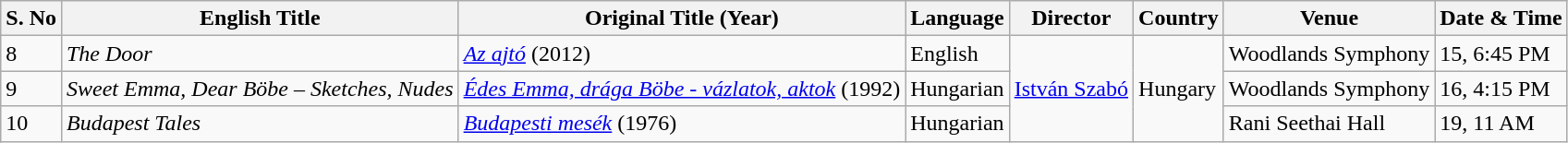<table class="wikitable sortable">
<tr>
<th>S. No</th>
<th>English Title</th>
<th>Original Title (Year)</th>
<th>Language</th>
<th>Director</th>
<th>Country</th>
<th>Venue</th>
<th>Date & Time</th>
</tr>
<tr>
<td>8</td>
<td><em>The Door</em></td>
<td><em><a href='#'>Az ajtó</a></em> (2012)</td>
<td>English</td>
<td rowspan="3"><a href='#'>István Szabó</a></td>
<td rowspan="3">Hungary</td>
<td>Woodlands Symphony</td>
<td>15, 6:45 PM</td>
</tr>
<tr>
<td>9</td>
<td><em>Sweet Emma, Dear Böbe – Sketches, Nudes</em></td>
<td><em><a href='#'>Édes Emma, drága Böbe - vázlatok, aktok</a></em> (1992)</td>
<td>Hungarian</td>
<td>Woodlands Symphony</td>
<td>16, 4:15 PM</td>
</tr>
<tr>
<td>10</td>
<td><em>Budapest Tales</em></td>
<td><em><a href='#'>Budapesti mesék</a></em> (1976)</td>
<td>Hungarian</td>
<td>Rani Seethai Hall</td>
<td>19, 11 AM</td>
</tr>
</table>
